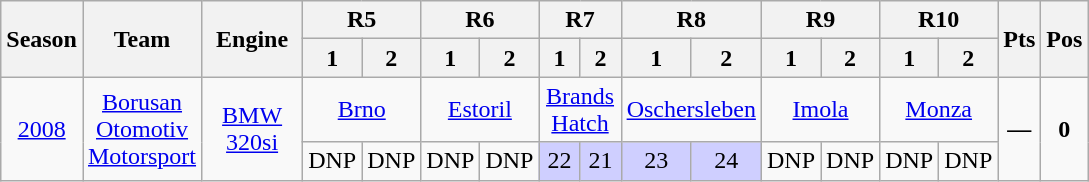<table class=wikitable>
<tr>
<th rowspan=2 width=45>Season</th>
<th rowspan=2 width=60>Team</th>
<th rowspan=2 width=60>Engine</th>
<th colspan=2>R5</th>
<th colspan=2>R6</th>
<th colspan=2>R7</th>
<th colspan=2>R8</th>
<th colspan=2>R9</th>
<th colspan=2>R10</th>
<th rowspan=2 width=20>Pts</th>
<th rowspan=2 width=20>Pos</th>
</tr>
<tr>
<th width=20>1</th>
<th width=20>2</th>
<th width=20>1</th>
<th width=20>2</th>
<th width=20>1</th>
<th width=20>2</th>
<th width=20>1</th>
<th width=20>2</th>
<th width=20>1</th>
<th width=20>2</th>
<th width=20>1</th>
<th width=20>2</th>
</tr>
<tr align=center>
<td rowspan=2><a href='#'>2008</a></td>
<td rowspan=2><a href='#'>Borusan Otomotiv Motorsport</a></td>
<td rowspan=2><a href='#'>BMW 320si</a></td>
<td colspan=2><a href='#'>Brno</a></td>
<td colspan=2><a href='#'>Estoril</a></td>
<td colspan=2><a href='#'>Brands Hatch</a></td>
<td colspan=2><a href='#'>Oschersleben</a></td>
<td colspan=2><a href='#'>Imola</a></td>
<td colspan=2><a href='#'>Monza</a></td>
<td rowspan=2><strong>—</strong></td>
<td rowspan=2><strong>0</strong></td>
</tr>
<tr align=center>
<td>DNP</td>
<td>DNP</td>
<td>DNP</td>
<td>DNP</td>
<td style="background:#cfcfff;">22</td>
<td style="background:#cfcfff;">21</td>
<td style="background:#cfcfff;">23</td>
<td style="background:#cfcfff;">24</td>
<td>DNP</td>
<td>DNP</td>
<td>DNP</td>
<td>DNP</td>
</tr>
</table>
